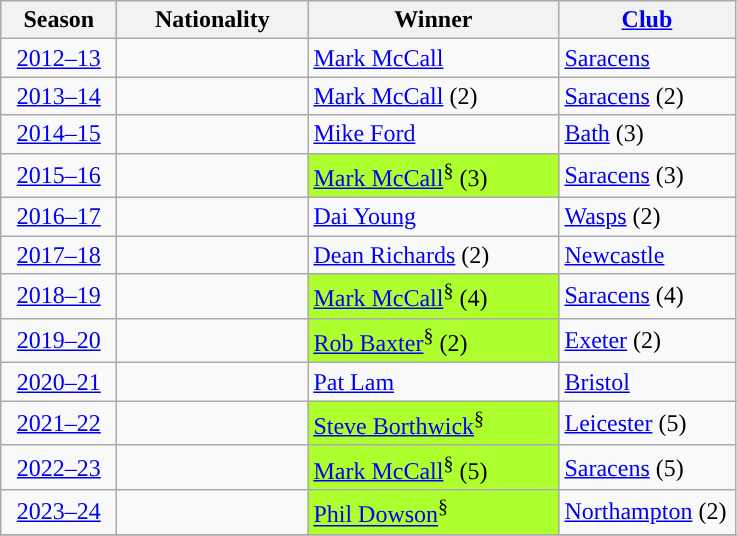<table class="wikitable plainrowheaders">
<tr>
<th width=70>Season</th>
<th width=120>Nationality</th>
<th width=160>Winner</th>
<th width=110><a href='#'>Club</a></th>
</tr>
<tr>
<td align=center><a href='#'>2012–13</a></td>
<td></td>
<td><a href='#'>Mark McCall</a></td>
<td><a href='#'>Saracens</a></td>
</tr>
<tr>
<td align=center><a href='#'>2013–14</a></td>
<td></td>
<td><a href='#'>Mark McCall</a> (2)</td>
<td><a href='#'>Saracens</a> (2)</td>
</tr>
<tr>
<td align=center><a href='#'>2014–15</a></td>
<td></td>
<td><a href='#'>Mike Ford</a></td>
<td><a href='#'>Bath</a> (3)</td>
</tr>
<tr>
<td align=center><a href='#'>2015–16</a></td>
<td></td>
<td style="background:#ADFF2D"><a href='#'>Mark McCall</a><sup>§</sup> (3)</td>
<td><a href='#'>Saracens</a> (3)</td>
</tr>
<tr>
<td align=center><a href='#'>2016–17</a></td>
<td></td>
<td><a href='#'>Dai Young</a></td>
<td><a href='#'>Wasps</a> (2)</td>
</tr>
<tr>
<td align=center><a href='#'>2017–18</a></td>
<td></td>
<td><a href='#'>Dean Richards</a> (2)</td>
<td><a href='#'>Newcastle</a></td>
</tr>
<tr>
<td align=center><a href='#'>2018–19</a></td>
<td></td>
<td style="background:#ADFF2D"><a href='#'>Mark McCall</a><sup>§</sup> (4)</td>
<td><a href='#'>Saracens</a> (4)</td>
</tr>
<tr>
<td align=center><a href='#'>2019–20</a></td>
<td></td>
<td style="background:#ADFF2D"><a href='#'>Rob Baxter</a><sup>§</sup> (2)</td>
<td><a href='#'>Exeter</a> (2)</td>
</tr>
<tr>
<td align=center><a href='#'>2020–21</a></td>
<td></td>
<td><a href='#'>Pat Lam</a></td>
<td><a href='#'>Bristol</a></td>
</tr>
<tr>
<td align=center><a href='#'>2021–22</a></td>
<td></td>
<td style="background:#ADFF2D"><a href='#'>Steve Borthwick</a><sup>§</sup></td>
<td><a href='#'>Leicester</a> (5)</td>
</tr>
<tr>
<td align=center><a href='#'>2022–23</a></td>
<td></td>
<td style="background:#ADFF2D"><a href='#'>Mark McCall</a><sup>§</sup> (5)</td>
<td><a href='#'>Saracens</a> (5)</td>
</tr>
<tr>
<td align=center><a href='#'>2023–24</a></td>
<td></td>
<td style="background:#ADFF2D"><a href='#'>Phil Dowson</a><sup>§</sup></td>
<td><a href='#'>Northampton</a> (2)</td>
</tr>
<tr>
</tr>
</table>
